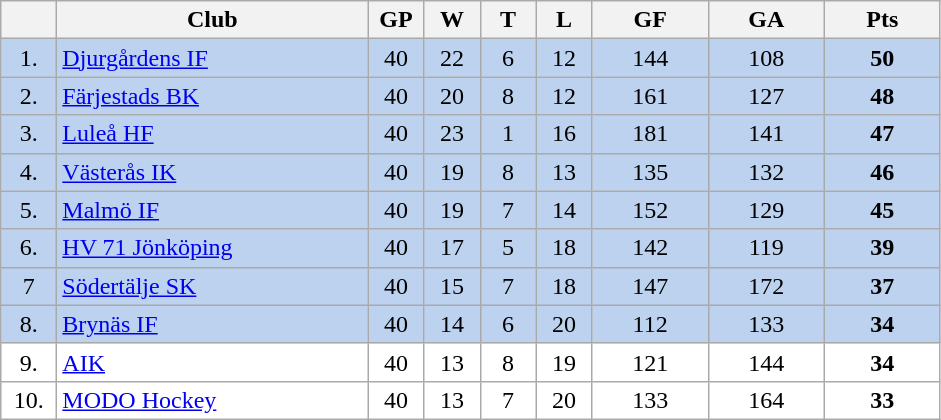<table class="wikitable">
<tr>
<th width="30"></th>
<th width="200">Club</th>
<th width="30">GP</th>
<th width="30">W</th>
<th width="30">T</th>
<th width="30">L</th>
<th width="70">GF</th>
<th width="70">GA</th>
<th width="70">Pts</th>
</tr>
<tr bgcolor="#BCD2EE" align="center">
<td>1.</td>
<td align="left"><a href='#'>Djurgårdens IF</a></td>
<td>40</td>
<td>22</td>
<td>6</td>
<td>12</td>
<td>144</td>
<td>108</td>
<td><strong>50</strong></td>
</tr>
<tr bgcolor="#BCD2EE" align="center">
<td>2.</td>
<td align="left"><a href='#'>Färjestads BK</a></td>
<td>40</td>
<td>20</td>
<td>8</td>
<td>12</td>
<td>161</td>
<td>127</td>
<td><strong>48</strong></td>
</tr>
<tr bgcolor="#BCD2EE" align="center">
<td>3.</td>
<td align="left"><a href='#'>Luleå HF</a></td>
<td>40</td>
<td>23</td>
<td>1</td>
<td>16</td>
<td>181</td>
<td>141</td>
<td><strong>47</strong></td>
</tr>
<tr bgcolor="#BCD2EE" align="center">
<td>4.</td>
<td align="left"><a href='#'>Västerås IK</a></td>
<td>40</td>
<td>19</td>
<td>8</td>
<td>13</td>
<td>135</td>
<td>132</td>
<td><strong>46</strong></td>
</tr>
<tr bgcolor="#BCD2EE" align="center">
<td>5.</td>
<td align="left"><a href='#'>Malmö IF</a></td>
<td>40</td>
<td>19</td>
<td>7</td>
<td>14</td>
<td>152</td>
<td>129</td>
<td><strong>45</strong></td>
</tr>
<tr bgcolor="#BCD2EE" align="center">
<td>6.</td>
<td align="left"><a href='#'>HV 71 Jönköping</a></td>
<td>40</td>
<td>17</td>
<td>5</td>
<td>18</td>
<td>142</td>
<td>119</td>
<td><strong>39</strong></td>
</tr>
<tr bgcolor="#BCD2EE" align="center">
<td>7</td>
<td align="left"><a href='#'>Södertälje SK</a></td>
<td>40</td>
<td>15</td>
<td>7</td>
<td>18</td>
<td>147</td>
<td>172</td>
<td><strong>37</strong></td>
</tr>
<tr bgcolor="#BCD2EE" align="center">
<td>8.</td>
<td align="left"><a href='#'>Brynäs IF</a></td>
<td>40</td>
<td>14</td>
<td>6</td>
<td>20</td>
<td>112</td>
<td>133</td>
<td><strong>34</strong></td>
</tr>
<tr bgcolor="#FFFFFF" align="center">
<td>9.</td>
<td align="left"><a href='#'>AIK</a></td>
<td>40</td>
<td>13</td>
<td>8</td>
<td>19</td>
<td>121</td>
<td>144</td>
<td><strong>34</strong></td>
</tr>
<tr bgcolor="#FFFFFF" align="center">
<td>10.</td>
<td align="left"><a href='#'>MODO Hockey</a></td>
<td>40</td>
<td>13</td>
<td>7</td>
<td>20</td>
<td>133</td>
<td>164</td>
<td><strong>33</strong></td>
</tr>
</table>
